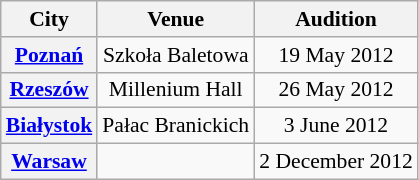<table class="wikitable" style="font-size:90%; text-align:center">
<tr>
<th>City</th>
<th>Venue</th>
<th>Audition</th>
</tr>
<tr>
<th><a href='#'>Poznań</a></th>
<td>Szkoła Baletowa</td>
<td>19 May 2012</td>
</tr>
<tr>
<th><a href='#'>Rzeszów</a></th>
<td>Millenium Hall</td>
<td>26 May 2012</td>
</tr>
<tr>
<th><a href='#'>Białystok</a></th>
<td>Pałac Branickich</td>
<td>3 June 2012</td>
</tr>
<tr>
<th><a href='#'>Warsaw</a></th>
<td></td>
<td>2 December 2012</td>
</tr>
</table>
